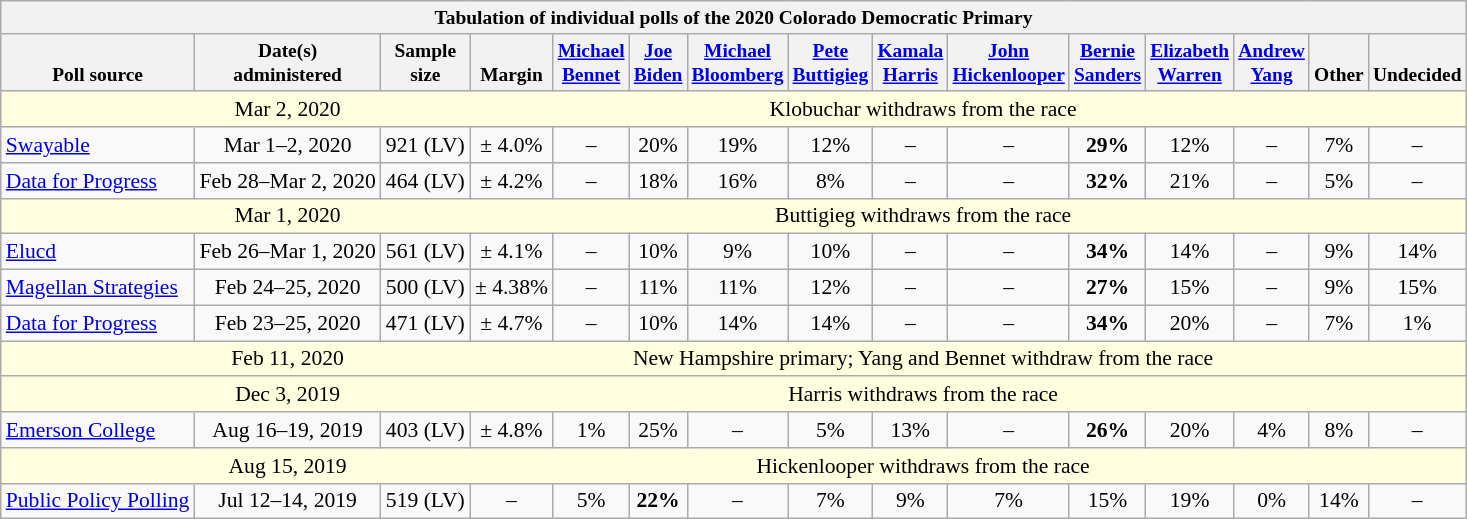<table class="wikitable mw-collapsed mw-collapsible" style="font-size:90%;text-align:center;">
<tr style="vertical-align:bottom; font-size:90%;">
<th colspan="17">Tabulation of individual polls of the 2020 Colorado Democratic Primary</th>
</tr>
<tr valign=bottom style="font-size:90%;">
<th>Poll source</th>
<th>Date(s)<br>administered</th>
<th>Sample<br>size</th>
<th>Margin<br></th>
<th><a href='#'>Michael<br>Bennet</a></th>
<th><a href='#'>Joe<br>Biden</a></th>
<th><a href='#'>Michael<br>Bloomberg</a></th>
<th><a href='#'>Pete<br>Buttigieg</a></th>
<th><a href='#'>Kamala<br>Harris</a></th>
<th><a href='#'>John<br>Hickenlooper</a></th>
<th><a href='#'>Bernie<br>Sanders</a></th>
<th><a href='#'>Elizabeth<br>Warren</a></th>
<th><a href='#'>Andrew<br>Yang</a></th>
<th>Other</th>
<th>Undecided</th>
</tr>
<tr style="background:lightyellow;">
<td style="border-right-style:hidden;"></td>
<td style="border-right-style:hidden;">Mar 2, 2020</td>
<td colspan="13">Klobuchar withdraws from the race</td>
</tr>
<tr>
<td style="text-align:left;"><a href='#'>Swayable</a></td>
<td>Mar 1–2, 2020</td>
<td>921 (LV)</td>
<td>± 4.0%</td>
<td>–</td>
<td>20%</td>
<td>19%</td>
<td>12%</td>
<td>–</td>
<td>–</td>
<td><strong>29%</strong></td>
<td>12%</td>
<td>–</td>
<td>7%</td>
<td>–</td>
</tr>
<tr>
<td style="text-align:left;"><a href='#'>Data for Progress</a></td>
<td>Feb 28–Mar 2, 2020</td>
<td>464 (LV)</td>
<td>± 4.2%</td>
<td>–</td>
<td>18%</td>
<td>16%</td>
<td>8%</td>
<td>–</td>
<td>–</td>
<td><strong>32%</strong></td>
<td>21%</td>
<td>–</td>
<td>5%</td>
<td>–</td>
</tr>
<tr style="background:lightyellow;">
<td style="border-right-style:hidden;"></td>
<td style="border-right-style:hidden;">Mar 1, 2020</td>
<td colspan="13">Buttigieg withdraws from the race</td>
</tr>
<tr>
<td style="text-align:left;"><a href='#'>Elucd</a></td>
<td>Feb 26–Mar 1, 2020</td>
<td>561 (LV)</td>
<td>± 4.1%</td>
<td>–</td>
<td>10%</td>
<td>9%</td>
<td>10%</td>
<td>–</td>
<td>–</td>
<td><strong>34%</strong></td>
<td>14%</td>
<td>–</td>
<td>9%</td>
<td>14%</td>
</tr>
<tr>
<td style="text-align:left;"><a href='#'>Magellan Strategies</a></td>
<td>Feb 24–25, 2020</td>
<td>500 (LV)</td>
<td>± 4.38%</td>
<td>–</td>
<td>11%</td>
<td>11%</td>
<td>12%</td>
<td>–</td>
<td>–</td>
<td><strong>27%</strong></td>
<td>15%</td>
<td>–</td>
<td>9%</td>
<td>15%</td>
</tr>
<tr>
<td style="text-align:left;"><a href='#'>Data for Progress</a></td>
<td>Feb 23–25, 2020</td>
<td>471 (LV)</td>
<td>± 4.7%</td>
<td>–</td>
<td>10%</td>
<td>14%</td>
<td>14%</td>
<td>–</td>
<td>–</td>
<td><strong>34%</strong></td>
<td>20%</td>
<td>–</td>
<td>7%</td>
<td>1%</td>
</tr>
<tr style="background:lightyellow;">
<td style="border-right-style:hidden;"></td>
<td style="border-right-style:hidden;">Feb 11, 2020</td>
<td colspan="14">New Hampshire primary; Yang and Bennet withdraw from the race</td>
</tr>
<tr style="background:lightyellow;">
<td style="border-right-style:hidden;"></td>
<td style="border-right-style:hidden;">Dec 3, 2019</td>
<td colspan="14">Harris withdraws from the race</td>
</tr>
<tr>
<td style="text-align:left;"><a href='#'>Emerson College</a></td>
<td>Aug 16–19, 2019</td>
<td>403 (LV)</td>
<td>± 4.8%</td>
<td>1%</td>
<td>25%</td>
<td>–</td>
<td>5%</td>
<td>13%</td>
<td>–</td>
<td><strong>26%</strong></td>
<td>20%</td>
<td>4%</td>
<td>8%</td>
<td>–</td>
</tr>
<tr style="background:lightyellow;">
<td style="border-right-style:hidden;"></td>
<td style="border-right-style:hidden;">Aug 15, 2019</td>
<td colspan=14>Hickenlooper withdraws from the race</td>
</tr>
<tr>
<td style="text-align:left;"><a href='#'>Public Policy Polling</a></td>
<td>Jul 12–14, 2019</td>
<td>519 (LV)</td>
<td>–</td>
<td>5%</td>
<td><strong>22%</strong></td>
<td>–</td>
<td>7%</td>
<td>9%</td>
<td>7%</td>
<td>15%</td>
<td>19%</td>
<td>0%</td>
<td>14%</td>
<td>–</td>
</tr>
</table>
